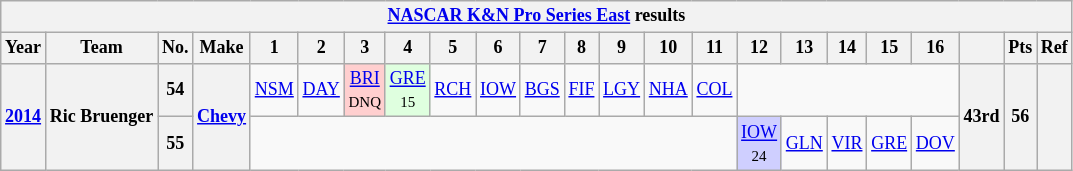<table class="wikitable" style="text-align:center; font-size:75%">
<tr>
<th colspan=45><a href='#'>NASCAR K&N Pro Series East</a> results</th>
</tr>
<tr>
<th>Year</th>
<th>Team</th>
<th>No.</th>
<th>Make</th>
<th>1</th>
<th>2</th>
<th>3</th>
<th>4</th>
<th>5</th>
<th>6</th>
<th>7</th>
<th>8</th>
<th>9</th>
<th>10</th>
<th>11</th>
<th>12</th>
<th>13</th>
<th>14</th>
<th>15</th>
<th>16</th>
<th></th>
<th>Pts</th>
<th>Ref</th>
</tr>
<tr>
<th rowspan=2><a href='#'>2014</a></th>
<th rowspan=2>Ric Bruenger</th>
<th>54</th>
<th rowspan=2><a href='#'>Chevy</a></th>
<td><a href='#'>NSM</a></td>
<td><a href='#'>DAY</a></td>
<td style="background:#FFCFCF;"><a href='#'>BRI</a><br><small>DNQ</small></td>
<td style="background:#DFFFDF;"><a href='#'>GRE</a><br><small>15</small></td>
<td><a href='#'>RCH</a></td>
<td><a href='#'>IOW</a></td>
<td><a href='#'>BGS</a></td>
<td><a href='#'>FIF</a></td>
<td><a href='#'>LGY</a></td>
<td><a href='#'>NHA</a></td>
<td><a href='#'>COL</a></td>
<td colspan=5></td>
<th rowspan=2>43rd</th>
<th rowspan=2>56</th>
<th rowspan=2></th>
</tr>
<tr>
<th>55</th>
<td colspan=11></td>
<td style="background:#CFCFFF;"><a href='#'>IOW</a><br><small>24</small></td>
<td><a href='#'>GLN</a></td>
<td><a href='#'>VIR</a></td>
<td><a href='#'>GRE</a></td>
<td><a href='#'>DOV</a></td>
</tr>
</table>
